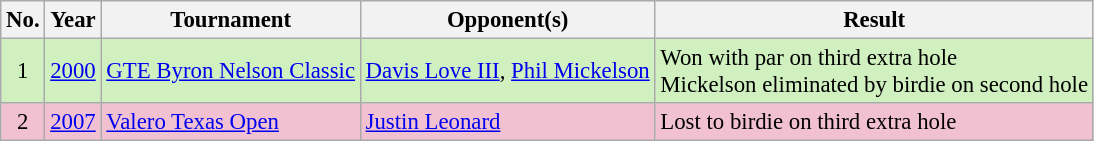<table class="wikitable" style="font-size:95%;">
<tr>
<th>No.</th>
<th>Year</th>
<th>Tournament</th>
<th>Opponent(s)</th>
<th>Result</th>
</tr>
<tr style="background:#D0f0c0;">
<td align=center>1</td>
<td><a href='#'>2000</a></td>
<td><a href='#'>GTE Byron Nelson Classic</a></td>
<td> <a href='#'>Davis Love III</a>,  <a href='#'>Phil Mickelson</a></td>
<td>Won with par on third extra hole<br>Mickelson eliminated by birdie on second hole</td>
</tr>
<tr style="background:#F2C1D1;">
<td align=center>2</td>
<td><a href='#'>2007</a></td>
<td><a href='#'>Valero Texas Open</a></td>
<td> <a href='#'>Justin Leonard</a></td>
<td>Lost to birdie on third extra hole</td>
</tr>
</table>
